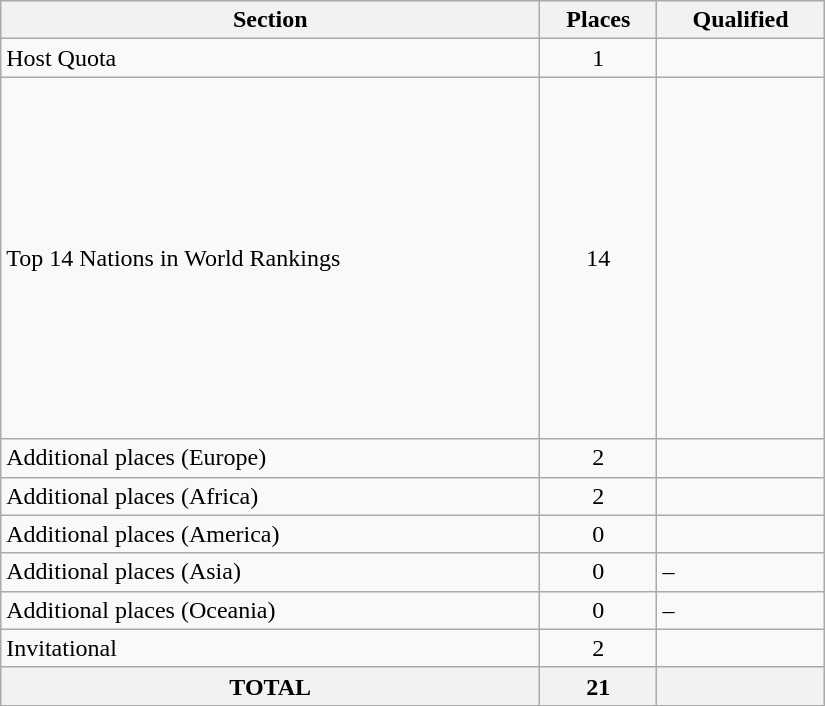<table class="wikitable" width=550>
<tr>
<th>Section</th>
<th>Places</th>
<th>Qualified</th>
</tr>
<tr>
<td>Host Quota</td>
<td align="center">1</td>
<td></td>
</tr>
<tr>
<td>Top 14 Nations in World Rankings</td>
<td align="center">14</td>
<td><br><br><br><br><br><br><br><br><br><br><br><br><br></td>
</tr>
<tr>
<td>Additional places (Europe)</td>
<td align="center">2</td>
<td><br></td>
</tr>
<tr>
<td>Additional places (Africa)</td>
<td align="center">2</td>
<td><br></td>
</tr>
<tr>
<td>Additional places (America)</td>
<td align="center">0</td>
<td></td>
</tr>
<tr>
<td>Additional places (Asia)</td>
<td align="center">0</td>
<td>–</td>
</tr>
<tr>
<td>Additional places (Oceania)</td>
<td align="center">0</td>
<td>–</td>
</tr>
<tr>
<td>Invitational</td>
<td align="center">2</td>
<td><br></td>
</tr>
<tr>
<th>TOTAL</th>
<th>21</th>
<th></th>
</tr>
</table>
